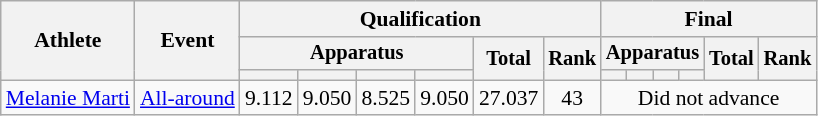<table class="wikitable" style="font-size:90%">
<tr>
<th rowspan=3>Athlete</th>
<th rowspan=3>Event</th>
<th colspan=6>Qualification</th>
<th colspan=6>Final</th>
</tr>
<tr style="font-size:95%">
<th colspan=4>Apparatus</th>
<th rowspan=2>Total</th>
<th rowspan=2>Rank</th>
<th colspan=4>Apparatus</th>
<th rowspan=2>Total</th>
<th rowspan=2>Rank</th>
</tr>
<tr style="font-size:95%">
<th></th>
<th></th>
<th></th>
<th></th>
<th></th>
<th></th>
<th></th>
<th></th>
</tr>
<tr align=center>
<td align=left><a href='#'>Melanie Marti</a></td>
<td align=left><a href='#'>All-around</a></td>
<td>9.112</td>
<td>9.050</td>
<td>8.525</td>
<td>9.050</td>
<td>27.037</td>
<td>43</td>
<td colspan=6>Did not advance</td>
</tr>
</table>
